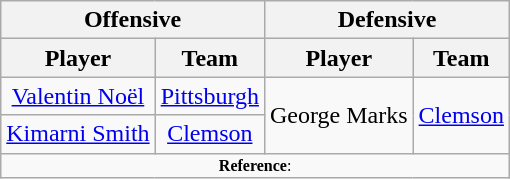<table class="wikitable" style="text-align: center;">
<tr>
<th colspan="2">Offensive</th>
<th colspan="2">Defensive</th>
</tr>
<tr>
<th>Player</th>
<th>Team</th>
<th>Player</th>
<th>Team</th>
</tr>
<tr>
<td><a href='#'>Valentin Noël</a></td>
<td><a href='#'>Pittsburgh</a></td>
<td rowspan=2>George Marks</td>
<td rowspan=2><a href='#'>Clemson</a></td>
</tr>
<tr>
<td><a href='#'>Kimarni Smith</a></td>
<td><a href='#'>Clemson</a></td>
</tr>
<tr>
<td colspan="4"  style="font-size:8pt; text-align:center;"><strong>Reference</strong>:</td>
</tr>
</table>
